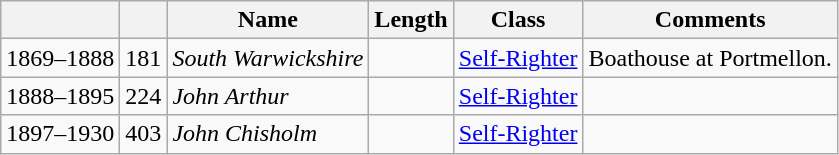<table class="wikitable">
<tr>
<th></th>
<th></th>
<th>Name</th>
<th>Length</th>
<th>Class</th>
<th>Comments</th>
</tr>
<tr>
<td>1869–1888</td>
<td>181</td>
<td><em>South Warwickshire</em></td>
<td></td>
<td><a href='#'>Self-Righter</a></td>
<td>Boathouse at Portmellon.</td>
</tr>
<tr>
<td>1888–1895</td>
<td>224</td>
<td><em>John Arthur</em></td>
<td></td>
<td><a href='#'>Self-Righter</a></td>
<td></td>
</tr>
<tr>
<td>1897–1930</td>
<td>403</td>
<td><em>John Chisholm</em></td>
<td></td>
<td><a href='#'>Self-Righter</a></td>
<td></td>
</tr>
</table>
